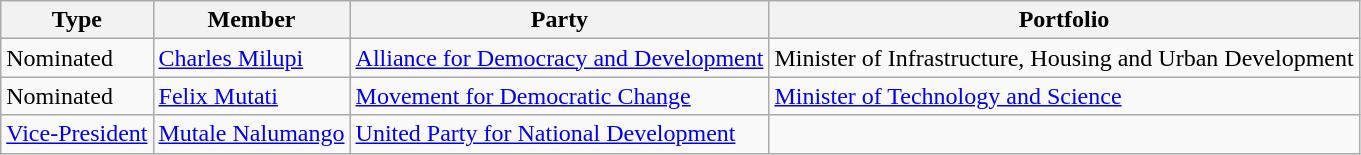<table class="wikitable">
<tr>
<th>Type</th>
<th>Member</th>
<th>Party</th>
<th>Portfolio</th>
</tr>
<tr>
<td>Nominated</td>
<td><a href='#'>Charles Milupi</a></td>
<td><a href='#'>Alliance for Democracy and Development</a></td>
<td>Minister of Infrastructure, Housing and Urban Development</td>
</tr>
<tr>
<td>Nominated</td>
<td><a href='#'>Felix Mutati</a></td>
<td><a href='#'>Movement for Democratic Change</a></td>
<td><a href='#'>Minister of Technology and Science</a></td>
</tr>
<tr>
<td><a href='#'>Vice-President</a></td>
<td><a href='#'>Mutale Nalumango</a></td>
<td><a href='#'>United Party for National Development</a></td>
<td></td>
</tr>
</table>
